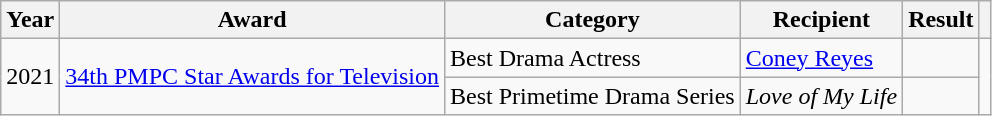<table class="wikitable">
<tr>
<th>Year</th>
<th>Award</th>
<th>Category</th>
<th>Recipient</th>
<th>Result</th>
<th></th>
</tr>
<tr>
<td rowspan=2>2021</td>
<td rowspan=2><a href='#'>34th PMPC Star Awards for Television</a></td>
<td>Best Drama Actress</td>
<td><a href='#'>Coney Reyes</a></td>
<td></td>
<td rowspan=2></td>
</tr>
<tr>
<td>Best Primetime Drama Series</td>
<td><em>Love of My Life</em></td>
<td></td>
</tr>
</table>
